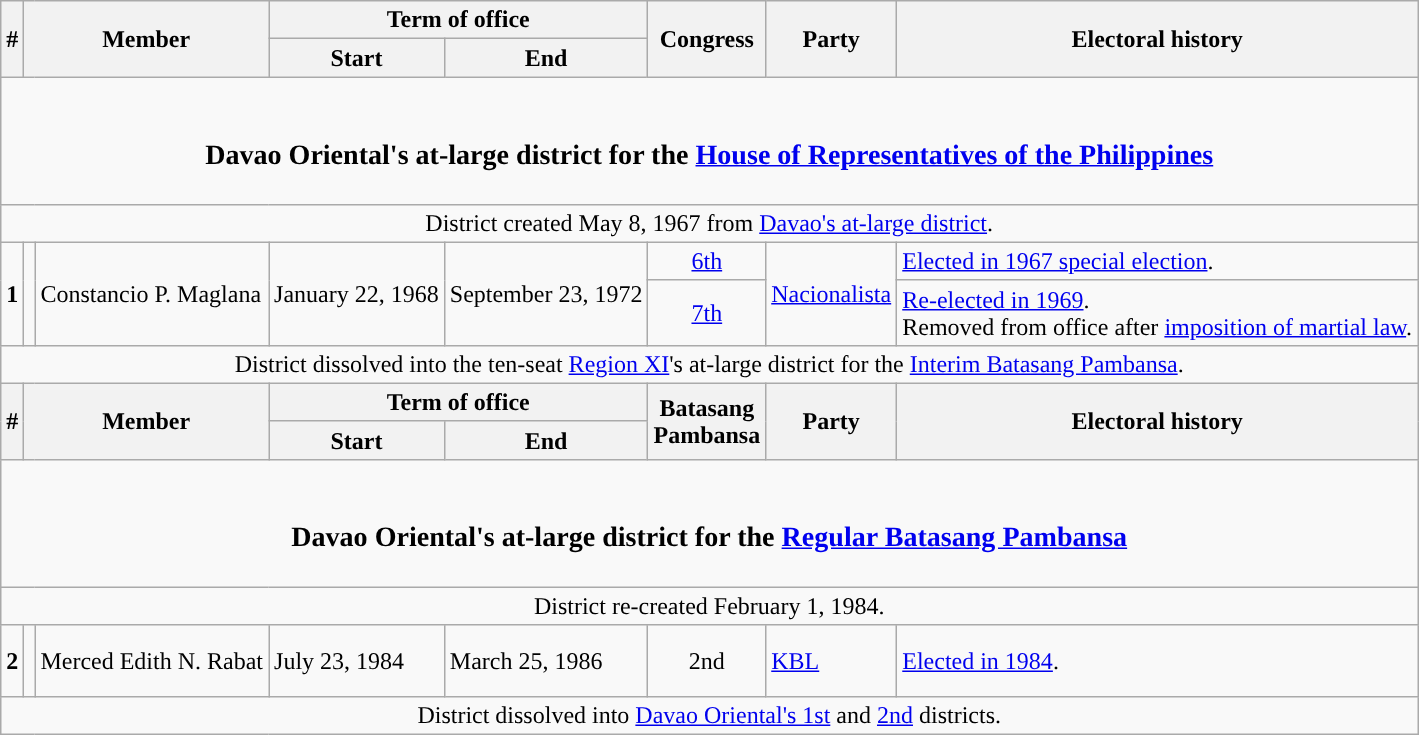<table class=wikitable>
<tr>
<th rowspan="2">#</th>
<th rowspan="2" colspan=2>Member</th>
<th colspan=2>Term of office</th>
<th rowspan="2">Congress</th>
<th rowspan="2">Party</th>
<th rowspan="2">Electoral history</th>
</tr>
<tr>
<th>Start</th>
<th>End</th>
</tr>
<tr>
<td colspan="8" style="text-align:center;"><br><h3>Davao Oriental's at-large district for the <a href='#'>House of Representatives of the Philippines</a></h3></td>
</tr>
<tr>
<td colspan="8" style="text-align:center;">District created May 8, 1967 from <a href='#'>Davao's at-large district</a>.</td>
</tr>
<tr>
<td rowspan="2" style="text-align:center;"><strong>1</strong></td>
<td rowspan="2" style="color:inherit;background:"></td>
<td rowspan="2">Constancio P. Maglana</td>
<td rowspan="2">January 22, 1968</td>
<td rowspan="2">September 23, 1972</td>
<td style="text-align:center;"><a href='#'>6th</a></td>
<td rowspan="2"><a href='#'>Nacionalista</a></td>
<td><a href='#'>Elected in 1967 special election</a>.</td>
</tr>
<tr>
<td style="text-align:center;"><a href='#'>7th</a></td>
<td><a href='#'>Re-elected in 1969</a>.<br>Removed from office after <a href='#'>imposition of martial law</a>.</td>
</tr>
<tr>
<td colspan="8" style="text-align:center;">District dissolved into the ten-seat <a href='#'>Region XI</a>'s at-large district for the <a href='#'>Interim Batasang Pambansa</a>.</td>
</tr>
<tr>
<th rowspan="2">#</th>
<th rowspan="2" colspan=2>Member</th>
<th colspan=2>Term of office</th>
<th rowspan="2">Batasang<br>Pambansa</th>
<th rowspan="2">Party</th>
<th rowspan="2">Electoral history</th>
</tr>
<tr>
<th>Start</th>
<th>End</th>
</tr>
<tr>
<td colspan="8" style="text-align:center;"><br><h3>Davao Oriental's at-large district for the <a href='#'>Regular Batasang Pambansa</a></h3></td>
</tr>
<tr>
<td colspan="8" style="text-align:center;">District re-created February 1, 1984.</td>
</tr>
<tr style="height:3em">
<td style="text-align:center;"><strong>2</strong></td>
<td style="color:inherit;background:"></td>
<td>Merced Edith N. Rabat</td>
<td>July 23, 1984</td>
<td>March 25, 1986</td>
<td style="text-align:center;">2nd</td>
<td><a href='#'>KBL</a></td>
<td><a href='#'>Elected in 1984</a>.</td>
</tr>
<tr>
<td colspan="8" style="text-align:center;">District dissolved into <a href='#'>Davao Oriental's 1st</a> and <a href='#'>2nd</a> districts.</td>
</tr>
</table>
